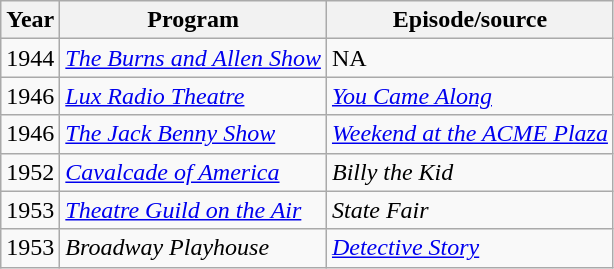<table class="wikitable">
<tr>
<th>Year</th>
<th>Program</th>
<th>Episode/source</th>
</tr>
<tr>
<td>1944</td>
<td><em><a href='#'>The Burns and Allen Show</a></em></td>
<td>NA</td>
</tr>
<tr>
<td>1946</td>
<td><em><a href='#'>Lux Radio Theatre</a></em></td>
<td><em><a href='#'>You Came Along</a></em></td>
</tr>
<tr>
<td>1946</td>
<td><em><a href='#'>The Jack Benny Show</a></em></td>
<td><em><a href='#'>Weekend at the ACME Plaza</a></em></td>
</tr>
<tr>
<td>1952</td>
<td><em><a href='#'>Cavalcade of America</a></em></td>
<td><em>Billy the Kid</em></td>
</tr>
<tr>
<td>1953</td>
<td><em><a href='#'>Theatre Guild on the Air</a></em></td>
<td><em>State Fair</em></td>
</tr>
<tr>
<td>1953</td>
<td><em>Broadway Playhouse</em></td>
<td><em><a href='#'>Detective Story</a></em></td>
</tr>
</table>
